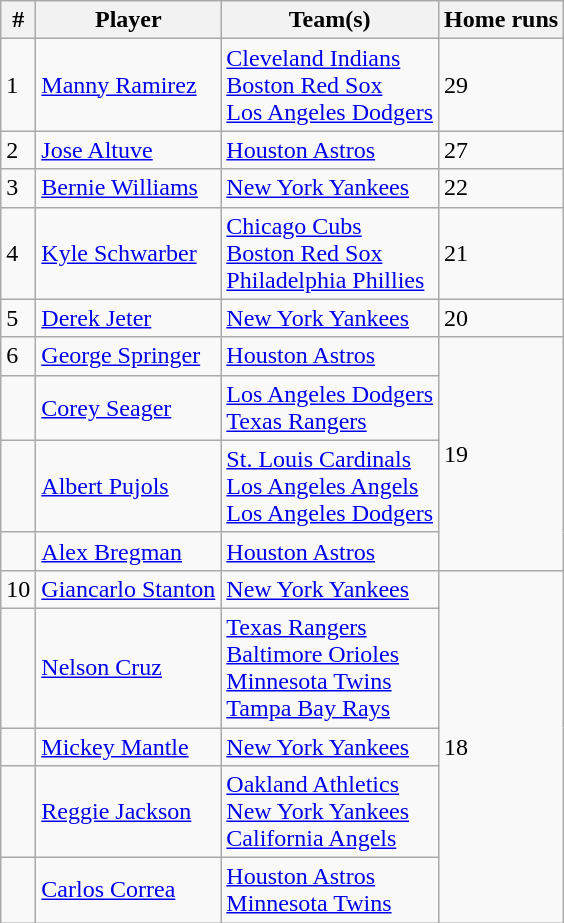<table class="wikitable" style="float:left;">
<tr>
<th>#</th>
<th>Player</th>
<th>Team(s)</th>
<th>Home runs</th>
</tr>
<tr>
<td>1</td>
<td><a href='#'>Manny Ramirez</a></td>
<td><a href='#'>Cleveland Indians</a><br><a href='#'>Boston Red Sox</a><br><a href='#'>Los Angeles Dodgers</a></td>
<td>29</td>
</tr>
<tr>
<td>2</td>
<td><a href='#'>Jose Altuve</a></td>
<td><a href='#'>Houston Astros</a></td>
<td>27</td>
</tr>
<tr>
<td>3</td>
<td><a href='#'>Bernie Williams</a></td>
<td><a href='#'>New York Yankees</a></td>
<td>22</td>
</tr>
<tr>
<td>4</td>
<td><a href='#'>Kyle Schwarber</a></td>
<td><a href='#'>Chicago Cubs</a><br><a href='#'>Boston Red Sox</a><br><a href='#'>Philadelphia Phillies</a></td>
<td>21</td>
</tr>
<tr>
<td>5</td>
<td><a href='#'>Derek Jeter</a></td>
<td><a href='#'>New York Yankees</a></td>
<td>20</td>
</tr>
<tr>
<td>6</td>
<td><a href='#'>George Springer</a></td>
<td><a href='#'>Houston Astros</a></td>
<td rowspan=4>19</td>
</tr>
<tr>
<td></td>
<td><a href='#'>Corey Seager</a></td>
<td><a href='#'>Los Angeles Dodgers</a><br><a href='#'>Texas Rangers</a></td>
</tr>
<tr>
<td></td>
<td><a href='#'>Albert Pujols</a></td>
<td><a href='#'>St. Louis Cardinals</a><br><a href='#'>Los Angeles Angels</a><br><a href='#'>Los Angeles Dodgers</a></td>
</tr>
<tr>
<td></td>
<td><a href='#'>Alex Bregman</a></td>
<td><a href='#'>Houston Astros</a></td>
</tr>
<tr>
<td>10</td>
<td><a href='#'>Giancarlo Stanton</a></td>
<td><a href='#'>New York Yankees</a></td>
<td rowspan=5>18</td>
</tr>
<tr>
<td></td>
<td><a href='#'>Nelson Cruz</a></td>
<td><a href='#'>Texas Rangers</a><br><a href='#'>Baltimore Orioles</a><br><a href='#'>Minnesota Twins</a><br><a href='#'>Tampa Bay Rays</a></td>
</tr>
<tr>
<td></td>
<td><a href='#'>Mickey Mantle</a></td>
<td><a href='#'>New York Yankees</a></td>
</tr>
<tr>
<td></td>
<td><a href='#'>Reggie Jackson</a></td>
<td><a href='#'>Oakland Athletics</a><br><a href='#'>New York Yankees</a><br><a href='#'>California Angels</a></td>
</tr>
<tr>
<td></td>
<td><a href='#'>Carlos Correa</a></td>
<td><a href='#'>Houston Astros</a><br><a href='#'>Minnesota Twins</a></td>
</tr>
</table>
